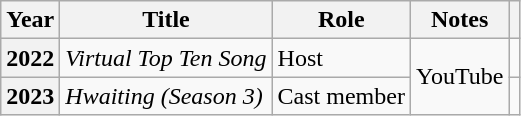<table class="wikitable sortable plainrowheaders">
<tr>
<th scope="col">Year</th>
<th scope="col">Title</th>
<th scope="col">Role</th>
<th scope="col">Notes</th>
<th scope="col" class="unsortable"></th>
</tr>
<tr>
<th scope="row">2022</th>
<td><em>Virtual Top Ten Song</em></td>
<td>Host</td>
<td rowspan="2">YouTube</td>
<td></td>
</tr>
<tr>
<th scope="row">2023</th>
<td><em>Hwaiting (Season 3) </em></td>
<td>Cast member</td>
<td></td>
</tr>
</table>
